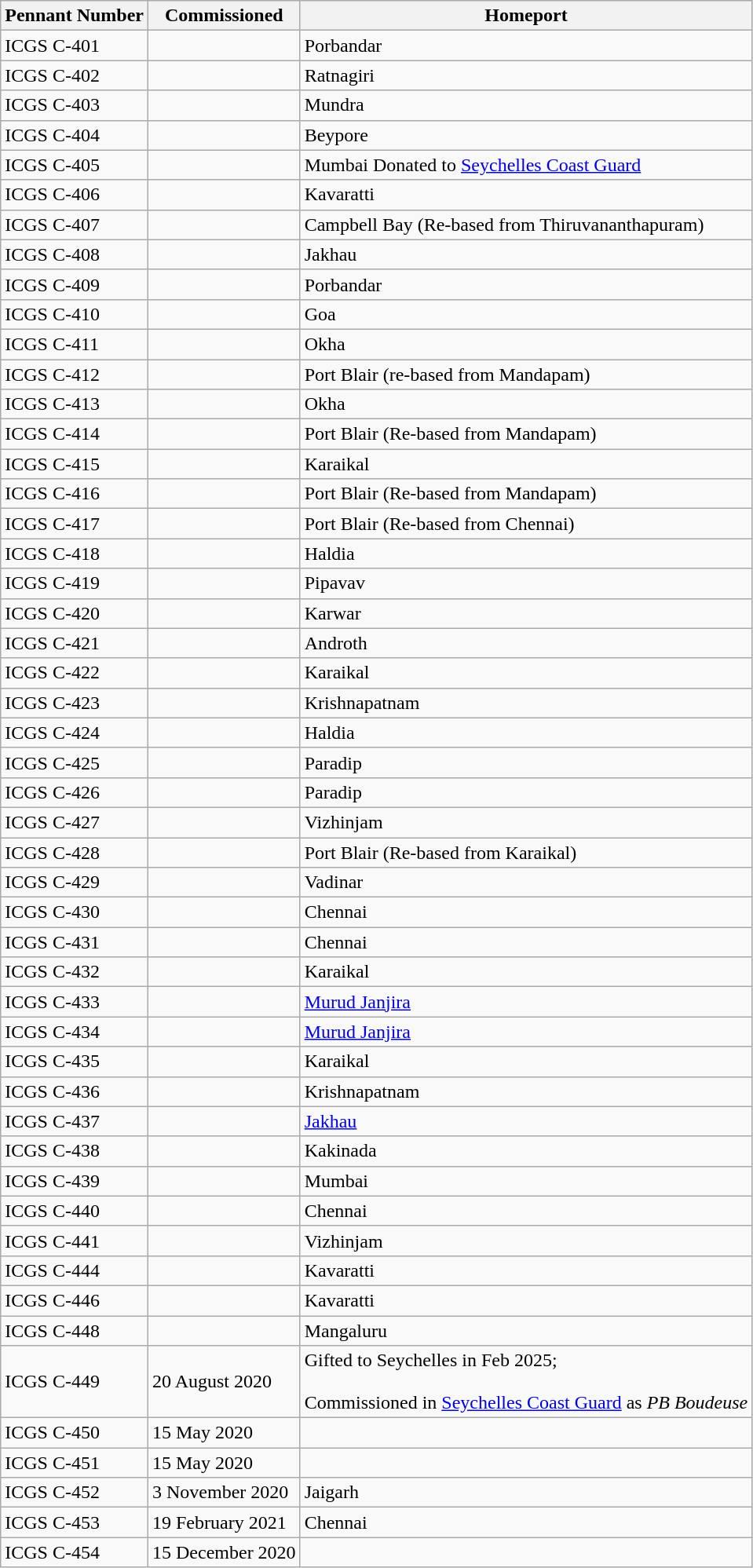<table class="wikitable sortable">
<tr>
<th>Pennant Number</th>
<th>Commissioned</th>
<th>Homeport</th>
</tr>
<tr>
<td>ICGS C-401</td>
<td></td>
<td>Porbandar</td>
</tr>
<tr>
<td>ICGS C-402</td>
<td></td>
<td>Ratnagiri</td>
</tr>
<tr>
<td>ICGS C-403</td>
<td></td>
<td>Mundra</td>
</tr>
<tr>
<td>ICGS C-404</td>
<td></td>
<td>Beypore</td>
</tr>
<tr>
<td>ICGS C-405</td>
<td></td>
<td>Mumbai Donated to <a href='#'>Seychelles Coast Guard</a></td>
</tr>
<tr>
<td>ICGS C-406</td>
<td></td>
<td>Kavaratti</td>
</tr>
<tr>
<td>ICGS C-407</td>
<td></td>
<td>Campbell Bay  (Re-based from Thiruvananthapuram)</td>
</tr>
<tr>
<td>ICGS C-408</td>
<td></td>
<td>Jakhau</td>
</tr>
<tr>
<td>ICGS C-409</td>
<td></td>
<td>Porbandar</td>
</tr>
<tr>
<td>ICGS C-410</td>
<td></td>
<td>Goa</td>
</tr>
<tr>
<td>ICGS C-411</td>
<td></td>
<td>Okha</td>
</tr>
<tr>
<td>ICGS C-412</td>
<td></td>
<td>Port Blair (re-based from Mandapam)</td>
</tr>
<tr>
<td>ICGS C-413</td>
<td></td>
<td>Okha</td>
</tr>
<tr>
<td>ICGS C-414</td>
<td></td>
<td>Port Blair (Re-based from Mandapam)</td>
</tr>
<tr>
<td>ICGS C-415</td>
<td></td>
<td>Karaikal</td>
</tr>
<tr>
<td>ICGS C-416</td>
<td></td>
<td>Port Blair (Re-based from Mandapam)</td>
</tr>
<tr>
<td>ICGS C-417</td>
<td></td>
<td>Port Blair (Re-based from Chennai)</td>
</tr>
<tr>
<td>ICGS C-418</td>
<td></td>
<td>Haldia</td>
</tr>
<tr>
<td>ICGS C-419</td>
<td></td>
<td>Pipavav</td>
</tr>
<tr>
<td>ICGS C-420</td>
<td></td>
<td>Karwar</td>
</tr>
<tr>
<td>ICGS C-421</td>
<td></td>
<td>Androth</td>
</tr>
<tr>
<td>ICGS C-422</td>
<td></td>
<td>Karaikal</td>
</tr>
<tr>
<td>ICGS C-423</td>
<td></td>
<td>Krishnapatnam</td>
</tr>
<tr>
<td>ICGS C-424</td>
<td></td>
<td>Haldia</td>
</tr>
<tr>
<td>ICGS C-425</td>
<td></td>
<td>Paradip</td>
</tr>
<tr>
<td>ICGS C-426</td>
<td></td>
<td>Paradip</td>
</tr>
<tr>
<td>ICGS C-427</td>
<td></td>
<td>Vizhinjam</td>
</tr>
<tr>
<td>ICGS C-428</td>
<td></td>
<td>Port Blair (Re-based from Karaikal)</td>
</tr>
<tr>
<td>ICGS C-429</td>
<td></td>
<td>Vadinar</td>
</tr>
<tr>
<td>ICGS C-430</td>
<td></td>
<td>Chennai</td>
</tr>
<tr>
<td>ICGS C-431</td>
<td></td>
<td>Chennai</td>
</tr>
<tr>
<td>ICGS C-432</td>
<td></td>
<td>Karaikal</td>
</tr>
<tr>
<td>ICGS C-433</td>
<td></td>
<td><a href='#'>Murud Janjira</a></td>
</tr>
<tr>
<td>ICGS C-434</td>
<td></td>
<td><a href='#'>Murud Janjira</a></td>
</tr>
<tr>
<td>ICGS C-435</td>
<td></td>
<td>Karaikal</td>
</tr>
<tr>
<td>ICGS C-436</td>
<td></td>
<td>Krishnapatnam</td>
</tr>
<tr>
<td>ICGS C-437</td>
<td></td>
<td><a href='#'>Jakhau</a></td>
</tr>
<tr>
<td>ICGS C-438</td>
<td></td>
<td>Kakinada</td>
</tr>
<tr>
<td>ICGS C-439</td>
<td></td>
<td>Mumbai</td>
</tr>
<tr>
<td>ICGS C-440</td>
<td></td>
<td>Chennai</td>
</tr>
<tr>
<td>ICGS C-441</td>
<td></td>
<td>Vizhinjam</td>
</tr>
<tr>
<td>ICGS C-444</td>
<td></td>
<td>Kavaratti</td>
</tr>
<tr>
<td>ICGS C-446</td>
<td></td>
<td>Kavaratti</td>
</tr>
<tr>
<td>ICGS C-448</td>
<td></td>
<td>Mangaluru</td>
</tr>
<tr>
<td>ICGS C-449</td>
<td>20 August 2020</td>
<td>Gifted to Seychelles in Feb 2025;<br><br>Commissioned in <a href='#'>Seychelles Coast Guard</a> as <em>PB Boudeuse</em></td>
</tr>
<tr>
<td>ICGS C-450</td>
<td>15 May 2020</td>
<td></td>
</tr>
<tr>
<td>ICGS C-451</td>
<td>15 May 2020</td>
<td></td>
</tr>
<tr>
<td>ICGS C-452</td>
<td>3 November 2020</td>
<td>Jaigarh</td>
</tr>
<tr>
<td>ICGS C-453</td>
<td>19 February 2021</td>
<td>Chennai</td>
</tr>
<tr>
<td>ICGS C-454</td>
<td>15 December 2020</td>
<td></td>
</tr>
</table>
